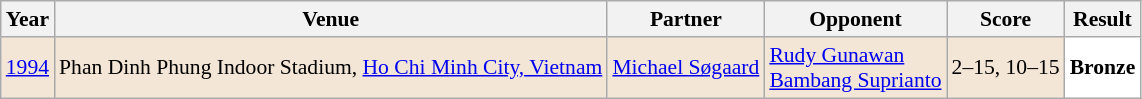<table class="sortable wikitable" style="font-size: 90%;">
<tr>
<th>Year</th>
<th>Venue</th>
<th>Partner</th>
<th>Opponent</th>
<th>Score</th>
<th>Result</th>
</tr>
<tr style="background:#F3E6D7">
<td align="center"><a href='#'>1994</a></td>
<td align="left">Phan Dinh Phung Indoor Stadium, <a href='#'>Ho Chi Minh City, Vietnam</a></td>
<td align="left"> <a href='#'>Michael Søgaard</a></td>
<td align="left"> <a href='#'>Rudy Gunawan</a> <br>  <a href='#'>Bambang Suprianto</a></td>
<td align="left">2–15, 10–15</td>
<td style="text-align:left; background:white"> <strong>Bronze</strong></td>
</tr>
</table>
